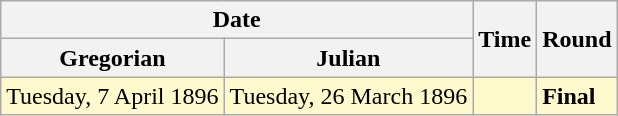<table class="wikitable">
<tr>
<th colspan=2>Date</th>
<th rowspan=2>Time</th>
<th rowspan=2>Round</th>
</tr>
<tr>
<th>Gregorian</th>
<th>Julian</th>
</tr>
<tr style=background:lemonchiffon>
<td>Tuesday, 7 April 1896</td>
<td>Tuesday, 26 March 1896</td>
<td></td>
<td><strong>Final</strong></td>
</tr>
</table>
